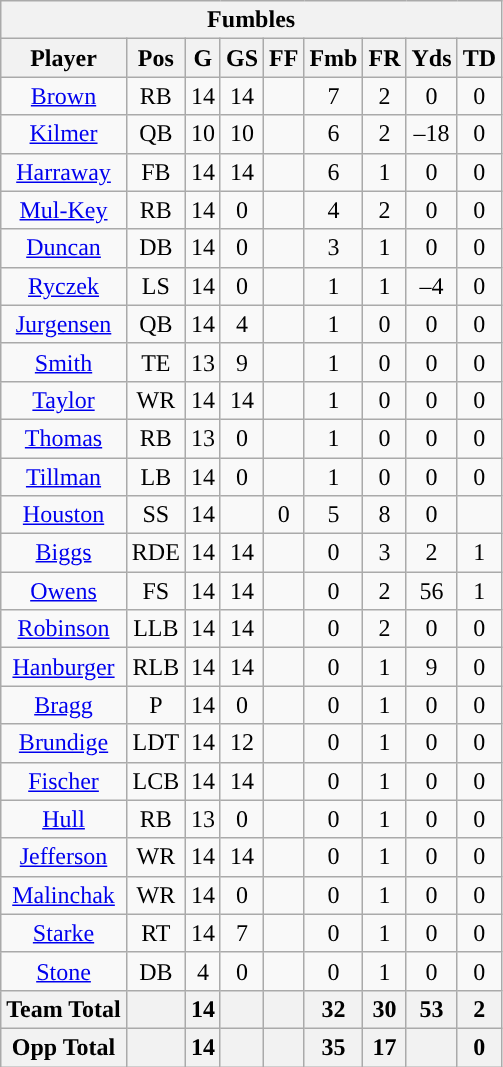<table class="wikitable" style="text-align:center">
<tr>
<th colspan="9">Fumbles</th>
</tr>
<tr>
<th>Player</th>
<th>Pos</th>
<th>G</th>
<th>GS</th>
<th>FF</th>
<th>Fmb</th>
<th>FR</th>
<th>Yds</th>
<th>TD</th>
</tr>
<tr>
<td><a href='#'>Brown</a></td>
<td>RB</td>
<td>14</td>
<td>14</td>
<td></td>
<td>7</td>
<td>2</td>
<td>0</td>
<td>0</td>
</tr>
<tr>
<td><a href='#'>Kilmer</a></td>
<td>QB</td>
<td>10</td>
<td>10</td>
<td></td>
<td>6</td>
<td>2</td>
<td>–18</td>
<td>0</td>
</tr>
<tr>
<td><a href='#'>Harraway</a></td>
<td>FB</td>
<td>14</td>
<td>14</td>
<td></td>
<td>6</td>
<td>1</td>
<td>0</td>
<td>0</td>
</tr>
<tr>
<td><a href='#'>Mul-Key</a></td>
<td>RB</td>
<td>14</td>
<td>0</td>
<td></td>
<td>4</td>
<td>2</td>
<td>0</td>
<td>0</td>
</tr>
<tr>
<td><a href='#'>Duncan</a></td>
<td>DB</td>
<td>14</td>
<td>0</td>
<td></td>
<td>3</td>
<td>1</td>
<td>0</td>
<td>0</td>
</tr>
<tr>
<td><a href='#'>Ryczek</a></td>
<td>LS</td>
<td>14</td>
<td>0</td>
<td></td>
<td>1</td>
<td>1</td>
<td>–4</td>
<td>0</td>
</tr>
<tr>
<td><a href='#'>Jurgensen</a></td>
<td>QB</td>
<td>14</td>
<td>4</td>
<td></td>
<td>1</td>
<td>0</td>
<td>0</td>
<td>0</td>
</tr>
<tr>
<td><a href='#'>Smith</a></td>
<td>TE</td>
<td>13</td>
<td>9</td>
<td></td>
<td>1</td>
<td>0</td>
<td>0</td>
<td>0</td>
</tr>
<tr>
<td><a href='#'>Taylor</a></td>
<td>WR</td>
<td>14</td>
<td>14</td>
<td></td>
<td>1</td>
<td>0</td>
<td>0</td>
<td>0</td>
</tr>
<tr>
<td><a href='#'>Thomas</a></td>
<td>RB</td>
<td>13</td>
<td>0</td>
<td></td>
<td>1</td>
<td>0</td>
<td>0</td>
<td>0</td>
</tr>
<tr>
<td><a href='#'>Tillman</a></td>
<td>LB</td>
<td>14</td>
<td>0</td>
<td></td>
<td>1</td>
<td>0</td>
<td>0</td>
<td>0</td>
</tr>
<tr>
<td><a href='#'>Houston</a></td>
<td>SS</td>
<td 14>14</td>
<td></td>
<td>0</td>
<td>5</td>
<td>8</td>
<td>0</td>
</tr>
<tr>
<td><a href='#'>Biggs</a></td>
<td>RDE</td>
<td>14</td>
<td>14</td>
<td></td>
<td>0</td>
<td>3</td>
<td>2</td>
<td>1</td>
</tr>
<tr>
<td><a href='#'>Owens</a></td>
<td>FS</td>
<td>14</td>
<td>14</td>
<td></td>
<td>0</td>
<td>2</td>
<td>56</td>
<td>1</td>
</tr>
<tr>
<td><a href='#'>Robinson</a></td>
<td>LLB</td>
<td>14</td>
<td>14</td>
<td></td>
<td>0</td>
<td>2</td>
<td>0</td>
<td>0</td>
</tr>
<tr>
<td><a href='#'>Hanburger</a></td>
<td>RLB</td>
<td>14</td>
<td>14</td>
<td></td>
<td>0</td>
<td>1</td>
<td>9</td>
<td>0</td>
</tr>
<tr>
<td><a href='#'>Bragg</a></td>
<td>P</td>
<td>14</td>
<td>0</td>
<td></td>
<td>0</td>
<td>1</td>
<td>0</td>
<td>0</td>
</tr>
<tr>
<td><a href='#'>Brundige</a></td>
<td>LDT</td>
<td>14</td>
<td>12</td>
<td></td>
<td>0</td>
<td>1</td>
<td>0</td>
<td>0</td>
</tr>
<tr>
<td><a href='#'>Fischer</a></td>
<td>LCB</td>
<td>14</td>
<td>14</td>
<td></td>
<td>0</td>
<td>1</td>
<td>0</td>
<td>0</td>
</tr>
<tr>
<td><a href='#'>Hull</a></td>
<td>RB</td>
<td>13</td>
<td>0</td>
<td></td>
<td>0</td>
<td>1</td>
<td>0</td>
<td>0</td>
</tr>
<tr>
<td><a href='#'>Jefferson</a></td>
<td>WR</td>
<td>14</td>
<td>14</td>
<td></td>
<td>0</td>
<td>1</td>
<td>0</td>
<td>0</td>
</tr>
<tr>
<td><a href='#'>Malinchak</a></td>
<td>WR</td>
<td>14</td>
<td>0</td>
<td></td>
<td>0</td>
<td>1</td>
<td>0</td>
<td>0</td>
</tr>
<tr>
<td><a href='#'>Starke</a></td>
<td>RT</td>
<td>14</td>
<td>7</td>
<td></td>
<td>0</td>
<td>1</td>
<td>0</td>
<td>0</td>
</tr>
<tr>
<td><a href='#'>Stone</a></td>
<td>DB</td>
<td>4</td>
<td>0</td>
<td></td>
<td>0</td>
<td>1</td>
<td>0</td>
<td>0</td>
</tr>
<tr>
<th>Team Total</th>
<th></th>
<th>14</th>
<th></th>
<th></th>
<th>32</th>
<th>30</th>
<th>53</th>
<th>2</th>
</tr>
<tr>
<th>Opp Total</th>
<th></th>
<th>14</th>
<th></th>
<th></th>
<th>35</th>
<th>17</th>
<th></th>
<th>0</th>
</tr>
</table>
